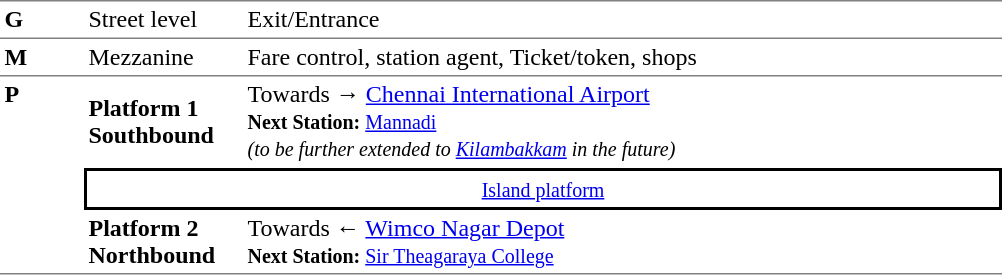<table border="0" cellspacing="0" cellpadding="3" table>
<tr>
<td style="border-top:solid 1px gray;border-bottom:solid 1px gray;" width="50" valign="top"><strong>G</strong></td>
<td style="border-top:solid 1px gray;border-bottom:solid 1px gray;" width="100" valign="top">Street level</td>
<td style="border-top:solid 1px gray;border-bottom:solid 1px gray;" width="390" valign="top">Exit/Entrance</td>
</tr>
<tr>
<td style="border-bottom:solid 1px gray;"><strong>M</strong></td>
<td style="border-bottom:solid 1px gray;">Mezzanine</td>
<td style="border-bottom:solid 1px gray;">Fare control, station agent, Ticket/token, shops</td>
</tr>
<tr>
<td rowspan="3" style="border-bottom:solid 1px gray;" width="50" valign="top"><strong>P</strong></td>
<td style="border-bottom:solid 1px white;" width="100"><span><strong>Platform 1</strong><br><strong>Southbound</strong></span></td>
<td style="border-bottom:solid 1px white;" width="500">Towards → <a href='#'>Chennai International Airport</a><br><small><strong>Next Station:</strong> <a href='#'>Mannadi</a><br><em>(to be further extended to <a href='#'>Kilambakkam</a> in the future)</em></small></td>
</tr>
<tr>
<td colspan="2" style="border-top:solid 2px black;border-right:solid 2px black;border-left:solid 2px black;border-bottom:solid 2px black;text-align:center;"><small><a href='#'>Island platform</a></small></td>
</tr>
<tr>
<td style="border-bottom:solid 1px gray;" width="100"><span><strong>Platform 2</strong><br><strong>Northbound</strong></span></td>
<td style="border-bottom:solid 1px gray;" width="500">Towards ← <a href='#'>Wimco Nagar Depot</a><br><small><strong>Next Station:</strong> <a href='#'>Sir Theagaraya College</a></small></td>
</tr>
</table>
